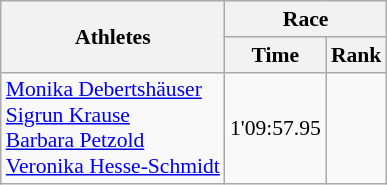<table class="wikitable" border="1" style="font-size:90%">
<tr>
<th rowspan=2>Athletes</th>
<th colspan=2>Race</th>
</tr>
<tr>
<th>Time</th>
<th>Rank</th>
</tr>
<tr>
<td><a href='#'>Monika Debertshäuser</a><br><a href='#'>Sigrun Krause</a><br><a href='#'>Barbara Petzold</a><br><a href='#'>Veronika Hesse-Schmidt</a></td>
<td align=center>1'09:57.95</td>
<td align=center></td>
</tr>
</table>
